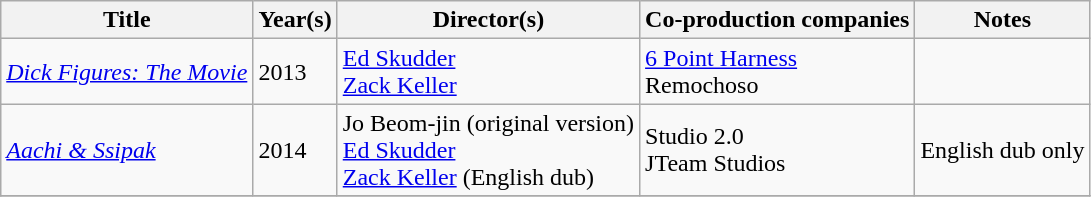<table class="wikitable">
<tr>
<th>Title</th>
<th>Year(s)</th>
<th>Director(s)</th>
<th>Co-production companies</th>
<th>Notes</th>
</tr>
<tr>
<td><em><a href='#'>Dick Figures: The Movie</a></em></td>
<td>2013</td>
<td><a href='#'>Ed Skudder</a><br><a href='#'>Zack Keller</a></td>
<td><a href='#'>6 Point Harness</a><br>Remochoso</td>
<td></td>
</tr>
<tr>
<td><em><a href='#'>Aachi & Ssipak</a></em></td>
<td>2014</td>
<td>Jo Beom-jin (original version)<br><a href='#'>Ed Skudder</a><br><a href='#'>Zack Keller</a> (English dub)</td>
<td>Studio 2.0<br>JTeam Studios</td>
<td>English dub only</td>
</tr>
<tr>
</tr>
</table>
